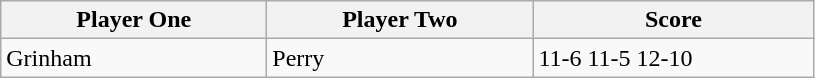<table class="wikitable">
<tr>
<th width=170>Player One</th>
<th width=170>Player Two</th>
<th width=180>Score</th>
</tr>
<tr>
<td> Grinham</td>
<td> Perry</td>
<td>11-6 11-5 12-10</td>
</tr>
</table>
